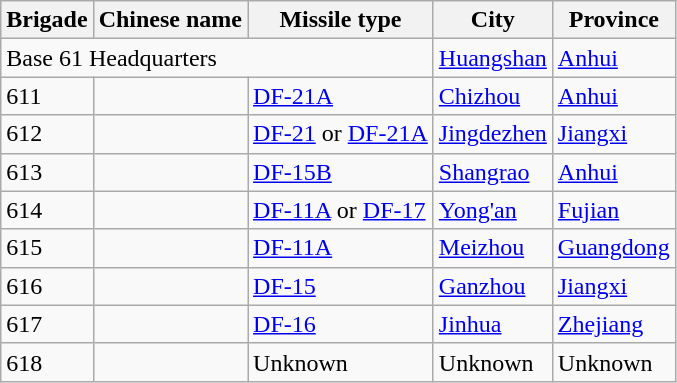<table class="wikitable">
<tr>
<th>Brigade</th>
<th>Chinese name</th>
<th>Missile type</th>
<th>City</th>
<th>Province</th>
</tr>
<tr>
<td colspan="3">Base 61 Headquarters</td>
<td><a href='#'>Huangshan</a></td>
<td><a href='#'>Anhui</a></td>
</tr>
<tr>
<td>611</td>
<td></td>
<td><a href='#'>DF-21A</a></td>
<td><a href='#'>Chizhou</a></td>
<td><a href='#'>Anhui</a></td>
</tr>
<tr>
<td>612</td>
<td></td>
<td><a href='#'>DF-21</a> or <a href='#'>DF-21A</a></td>
<td><a href='#'>Jingdezhen</a></td>
<td><a href='#'>Jiangxi</a></td>
</tr>
<tr>
<td>613</td>
<td></td>
<td><a href='#'>DF-15B</a></td>
<td><a href='#'>Shangrao</a></td>
<td><a href='#'>Anhui</a></td>
</tr>
<tr>
<td>614</td>
<td></td>
<td><a href='#'>DF-11A</a> or <a href='#'>DF-17</a></td>
<td><a href='#'>Yong'an</a></td>
<td><a href='#'>Fujian</a></td>
</tr>
<tr>
<td>615</td>
<td></td>
<td><a href='#'>DF-11A</a></td>
<td><a href='#'>Meizhou</a></td>
<td><a href='#'>Guangdong</a></td>
</tr>
<tr>
<td>616</td>
<td></td>
<td><a href='#'>DF-15</a></td>
<td><a href='#'>Ganzhou</a></td>
<td><a href='#'>Jiangxi</a></td>
</tr>
<tr>
<td>617</td>
<td></td>
<td><a href='#'>DF-16</a></td>
<td><a href='#'>Jinhua</a></td>
<td><a href='#'>Zhejiang</a></td>
</tr>
<tr>
<td>618</td>
<td></td>
<td>Unknown</td>
<td>Unknown</td>
<td>Unknown</td>
</tr>
</table>
